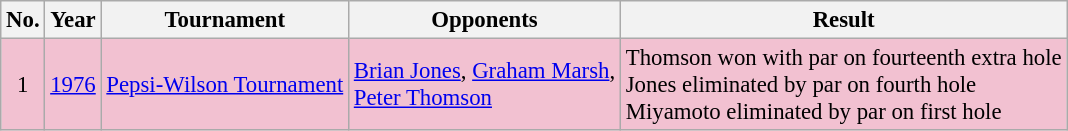<table class="wikitable" style="font-size:95%;">
<tr>
<th>No.</th>
<th>Year</th>
<th>Tournament</th>
<th>Opponents</th>
<th>Result</th>
</tr>
<tr style="background:#F2C1D1;">
<td align=center>1</td>
<td><a href='#'>1976</a></td>
<td><a href='#'>Pepsi-Wilson Tournament</a></td>
<td> <a href='#'>Brian Jones</a>,  <a href='#'>Graham Marsh</a>,<br> <a href='#'>Peter Thomson</a></td>
<td>Thomson won with par on fourteenth extra hole<br>Jones eliminated by par on fourth hole<br>Miyamoto eliminated by par on first hole</td>
</tr>
</table>
